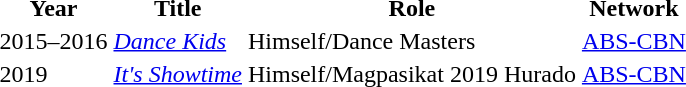<table class>
<tr>
<th>Year</th>
<th>Title</th>
<th>Role</th>
<th>Network</th>
</tr>
<tr>
<td>2015–2016</td>
<td><em><a href='#'>Dance Kids</a></em></td>
<td>Himself/Dance Masters</td>
<td><a href='#'>ABS-CBN</a></td>
</tr>
<tr>
<td>2019</td>
<td><em><a href='#'>It's Showtime</a></em></td>
<td>Himself/Magpasikat 2019 Hurado</td>
<td><a href='#'>ABS-CBN</a></td>
</tr>
<tr>
</tr>
</table>
